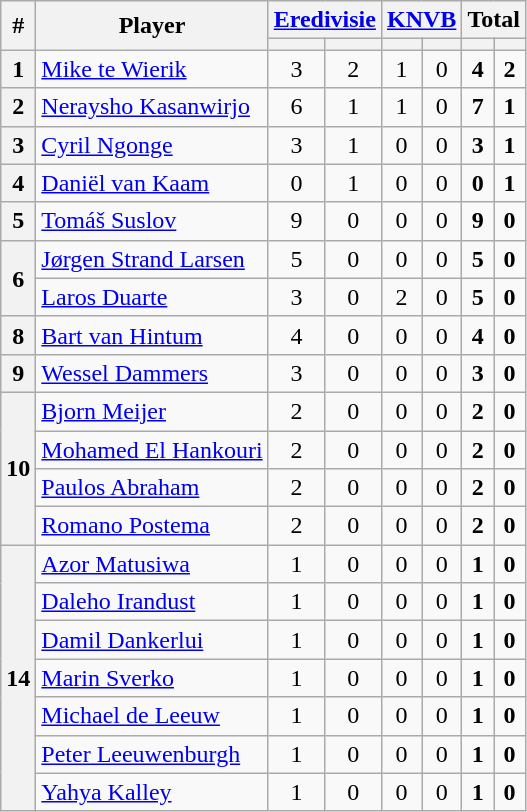<table class="wikitable sortable" style="text-align:center">
<tr>
<th rowspan="2">#</th>
<th rowspan="2">Player</th>
<th colspan="2"><a href='#'>Eredivisie</a></th>
<th colspan="2"><a href='#'>KNVB</a></th>
<th colspan="2"><strong>Total</strong></th>
</tr>
<tr>
<th></th>
<th></th>
<th></th>
<th></th>
<th></th>
<th></th>
</tr>
<tr>
<th>1</th>
<td align="left"> <a href='#'>Mike te Wierik</a></td>
<td>3</td>
<td>2</td>
<td>1</td>
<td>0</td>
<td><strong>4</strong></td>
<td><strong>2</strong></td>
</tr>
<tr>
<th>2</th>
<td align="left"> <a href='#'>Neraysho Kasanwirjo</a></td>
<td>6</td>
<td>1</td>
<td>1</td>
<td>0</td>
<td><strong>7</strong></td>
<td><strong>1</strong></td>
</tr>
<tr>
<th>3</th>
<td align="left"> <a href='#'>Cyril Ngonge</a></td>
<td>3</td>
<td>1</td>
<td>0</td>
<td>0</td>
<td><strong>3</strong></td>
<td><strong>1</strong></td>
</tr>
<tr>
<th>4</th>
<td align="left"> <a href='#'>Daniël van Kaam</a></td>
<td>0</td>
<td>1</td>
<td>0</td>
<td>0</td>
<td><strong>0</strong></td>
<td><strong>1</strong></td>
</tr>
<tr>
<th>5</th>
<td align="left"> <a href='#'>Tomáš Suslov</a></td>
<td>9</td>
<td>0</td>
<td>0</td>
<td>0</td>
<td><strong>9</strong></td>
<td><strong>0</strong></td>
</tr>
<tr>
<th rowspan=2>6</th>
<td align="left"> <a href='#'>Jørgen Strand Larsen</a></td>
<td>5</td>
<td>0</td>
<td>0</td>
<td>0</td>
<td><strong>5</strong></td>
<td><strong>0</strong></td>
</tr>
<tr>
<td align="left"> <a href='#'>Laros Duarte</a></td>
<td>3</td>
<td>0</td>
<td>2</td>
<td>0</td>
<td><strong>5</strong></td>
<td><strong>0</strong></td>
</tr>
<tr>
<th>8</th>
<td align="left"> <a href='#'>Bart van Hintum</a></td>
<td>4</td>
<td>0</td>
<td>0</td>
<td>0</td>
<td><strong>4</strong></td>
<td><strong>0</strong></td>
</tr>
<tr>
<th>9</th>
<td align="left"> <a href='#'>Wessel Dammers</a></td>
<td>3</td>
<td>0</td>
<td>0</td>
<td>0</td>
<td><strong>3</strong></td>
<td><strong>0</strong></td>
</tr>
<tr>
<th rowspan=4>10</th>
<td align="left"> <a href='#'>Bjorn Meijer</a></td>
<td>2</td>
<td>0</td>
<td>0</td>
<td>0</td>
<td><strong>2</strong></td>
<td><strong>0</strong></td>
</tr>
<tr>
<td align="left"> <a href='#'>Mohamed El Hankouri</a></td>
<td>2</td>
<td>0</td>
<td>0</td>
<td>0</td>
<td><strong>2</strong></td>
<td><strong>0</strong></td>
</tr>
<tr>
<td align="left"> <a href='#'>Paulos Abraham</a></td>
<td>2</td>
<td>0</td>
<td>0</td>
<td>0</td>
<td><strong>2</strong></td>
<td><strong>0</strong></td>
</tr>
<tr>
<td align="left"> <a href='#'>Romano Postema</a></td>
<td>2</td>
<td>0</td>
<td>0</td>
<td>0</td>
<td><strong>2</strong></td>
<td><strong>0</strong></td>
</tr>
<tr>
<th rowspan=7>14</th>
<td align="left"> <a href='#'>Azor Matusiwa</a></td>
<td>1</td>
<td>0</td>
<td>0</td>
<td>0</td>
<td><strong>1</strong></td>
<td><strong>0</strong></td>
</tr>
<tr>
<td align="left"> <a href='#'>Daleho Irandust</a></td>
<td>1</td>
<td>0</td>
<td>0</td>
<td>0</td>
<td><strong>1</strong></td>
<td><strong>0</strong></td>
</tr>
<tr>
<td align="left"> <a href='#'>Damil Dankerlui</a></td>
<td>1</td>
<td>0</td>
<td>0</td>
<td>0</td>
<td><strong>1</strong></td>
<td><strong>0</strong></td>
</tr>
<tr>
<td align="left"> <a href='#'>Marin Sverko</a></td>
<td>1</td>
<td>0</td>
<td>0</td>
<td>0</td>
<td><strong>1</strong></td>
<td><strong>0</strong></td>
</tr>
<tr>
<td align="left"> <a href='#'>Michael de Leeuw</a></td>
<td>1</td>
<td>0</td>
<td>0</td>
<td>0</td>
<td><strong>1</strong></td>
<td><strong>0</strong></td>
</tr>
<tr>
<td align="left"> <a href='#'>Peter Leeuwenburgh</a></td>
<td>1</td>
<td>0</td>
<td>0</td>
<td>0</td>
<td><strong>1</strong></td>
<td><strong>0</strong></td>
</tr>
<tr>
<td align="left"> <a href='#'>Yahya Kalley</a></td>
<td>1</td>
<td>0</td>
<td>0</td>
<td>0</td>
<td><strong>1</strong></td>
<td><strong>0</strong></td>
</tr>
</table>
